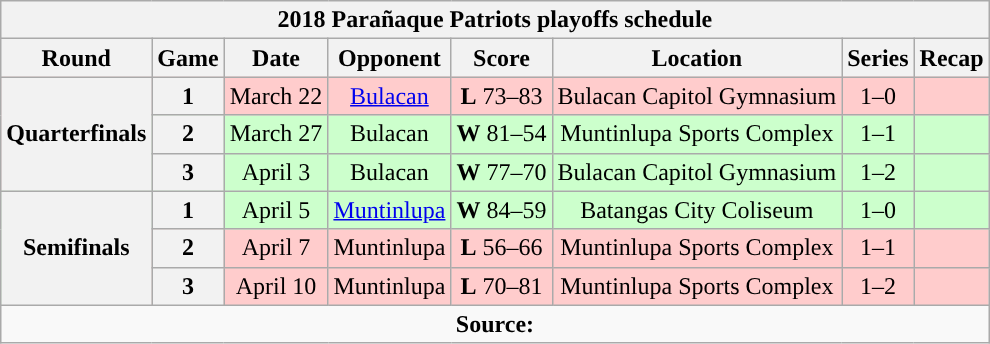<table class="wikitable" style="text-align:center">
<tr>
<th colspan=8>2018 Parañaque Patriots playoffs schedule</th>
</tr>
<tr>
<th>Round</th>
<th>Game</th>
<th>Date</th>
<th>Opponent</th>
<th>Score</th>
<th>Location</th>
<th>Series</th>
<th>Recap</th>
</tr>
<tr style="background:#fcc">
<th rowspan=3>Quarterfinals</th>
<th>1</th>
<td>March 22</td>
<td><a href='#'>Bulacan</a></td>
<td><strong>L</strong> 73–83</td>
<td>Bulacan Capitol Gymnasium</td>
<td>1–0</td>
<td></td>
</tr>
<tr style="background:#cfc">
<th>2</th>
<td>March 27</td>
<td>Bulacan</td>
<td><strong>W</strong> 81–54</td>
<td>Muntinlupa Sports Complex</td>
<td>1–1</td>
<td></td>
</tr>
<tr style="background:#cfc">
<th>3</th>
<td>April 3</td>
<td>Bulacan</td>
<td><strong>W</strong> 77–70</td>
<td>Bulacan Capitol Gymnasium</td>
<td>1–2</td>
<td></td>
</tr>
<tr style="background:#cfc">
<th rowspan=3>Semifinals</th>
<th>1</th>
<td>April 5</td>
<td><a href='#'>Muntinlupa</a></td>
<td><strong>W</strong> 84–59</td>
<td>Batangas City Coliseum</td>
<td>1–0</td>
<td></td>
</tr>
<tr style="background:#fcc">
<th>2</th>
<td>April 7</td>
<td>Muntinlupa</td>
<td><strong>L</strong> 56–66</td>
<td>Muntinlupa Sports Complex</td>
<td>1–1</td>
<td></td>
</tr>
<tr style="background:#fcc">
<th>3</th>
<td>April 10</td>
<td>Muntinlupa</td>
<td><strong>L</strong> 70–81</td>
<td>Muntinlupa Sports Complex</td>
<td>1–2</td>
<td></td>
</tr>
<tr>
<td colspan=8 align=center><strong>Source: </strong></td>
</tr>
</table>
